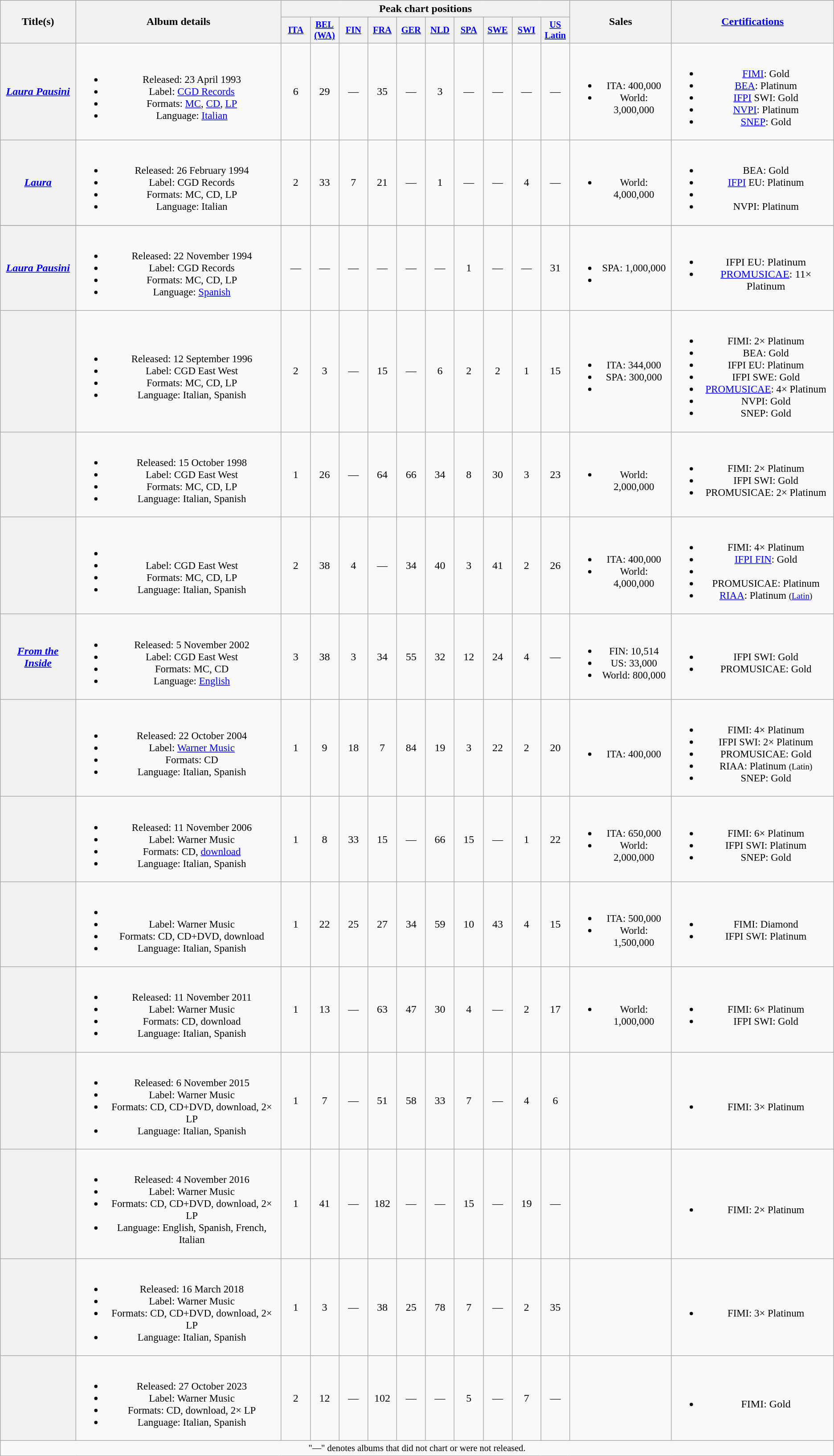<table class="wikitable plainrowheaders" style="text-align:center;" border="1">
<tr>
<th scope="col" rowspan="2">Title(s)</th>
<th scope="col" rowspan="2">Album details</th>
<th scope="col" colspan="10">Peak chart positions</th>
<th scope="col" rowspan="2">Sales</th>
<th scope="col" rowspan="2"><a href='#'>Certifications</a></th>
</tr>
<tr>
<th scope="col" style="width:2.7em;font-size:85%;"><a href='#'>ITA</a><br></th>
<th scope="col" style="width:2.7em;font-size:85%;"><a href='#'>BEL<br>(WA)</a><br></th>
<th scope="col" style="width:2.7em;font-size:85%;"><a href='#'>FIN</a><br></th>
<th scope="col" style="width:2.7em;font-size:85%;"><a href='#'>FRA</a><br></th>
<th scope="col" style="width:2.7em;font-size:85%;"><a href='#'>GER</a><br></th>
<th scope="col" style="width:2.7em;font-size:85%;"><a href='#'>NLD</a><br></th>
<th scope="col" style="width:2.7em;font-size:85%;"><a href='#'>SPA</a><br></th>
<th scope="col" style="width:2.7em;font-size:85%;"><a href='#'>SWE</a><br></th>
<th scope="col" style="width:2.7em;font-size:85%;"><a href='#'>SWI</a><br></th>
<th scope="col" style="width:2.7em;font-size:85%;"><a href='#'>US Latin</a><br></th>
</tr>
<tr>
<th scope="row"><em><a href='#'>Laura Pausini</a></em></th>
<td style="font-size:95%;"><br><ul><li>Released: 23 April 1993</li><li>Label: <a href='#'>CGD Records</a></li><li>Formats: <a href='#'>MC</a>, <a href='#'>CD</a>, <a href='#'>LP</a></li><li>Language: <a href='#'>Italian</a></li></ul></td>
<td>6</td>
<td>29</td>
<td>—</td>
<td>35</td>
<td>—</td>
<td>3</td>
<td>—</td>
<td>—</td>
<td>—</td>
<td>—</td>
<td style="font-size:95%;"><br><ul><li>ITA: 400,000</li><li>World: 3,000,000</li></ul></td>
<td style="font-size:95%;"><br><ul><li><a href='#'>FIMI</a>: Gold</li><li><a href='#'>BEA</a>: Platinum</li><li><a href='#'>IFPI</a> SWI: Gold</li><li><a href='#'>NVPI</a>: Platinum</li><li><a href='#'>SNEP</a>: Gold</li></ul></td>
</tr>
<tr>
<th scope="row"><em><a href='#'>Laura</a></em></th>
<td style="font-size:95%;"><br><ul><li>Released: 26 February 1994</li><li>Label: CGD Records</li><li>Formats: MC, CD, LP</li><li>Language: Italian</li></ul></td>
<td>2</td>
<td>33</td>
<td>7</td>
<td>21</td>
<td>—</td>
<td>1</td>
<td>—</td>
<td>—</td>
<td>4</td>
<td>—</td>
<td style="font-size:95%;"><br><ul><li>World: 4,000,000</li></ul></td>
<td style="font-size:95%;"><br><ul><li>BEA: Gold</li><li><a href='#'>IFPI</a> EU: Platinum</li><li></li><li>NVPI: Platinum</li></ul></td>
</tr>
<tr>
</tr>
<tr>
<th scope="row"><em><a href='#'>Laura Pausini</a></em></th>
<td style="font-size:95%;"><br><ul><li>Released: 22 November 1994</li><li>Label: CGD Records</li><li>Formats: MC, CD, LP</li><li>Language: <a href='#'>Spanish</a></li></ul></td>
<td>—</td>
<td>—</td>
<td>—</td>
<td>—</td>
<td>—</td>
<td>—</td>
<td>1</td>
<td>—</td>
<td>—</td>
<td>31</td>
<td style="font-size:95%;"><br><ul><li>SPA: 1,000,000</li><li></li></ul></td>
<td><br><ul><li>IFPI EU: Platinum</li><li><a href='#'>PROMUSICAE</a>: 11× Platinum</li></ul></td>
</tr>
<tr>
<th scope="row"></th>
<td style="font-size:95%;"><br><ul><li>Released: 12 September 1996</li><li>Label: CGD East West</li><li>Formats: MC, CD, LP</li><li>Language: Italian, Spanish</li></ul></td>
<td>2</td>
<td>3</td>
<td>—</td>
<td>15</td>
<td>—</td>
<td>6</td>
<td>2</td>
<td>2</td>
<td>1</td>
<td>15</td>
<td style="font-size:95%;"><br><ul><li>ITA: 344,000</li><li>SPA: 300,000</li><li></li></ul></td>
<td style="font-size:95%;"><br><ul><li>FIMI: 2× Platinum</li><li>BEA: Gold</li><li>IFPI EU: Platinum</li><li>IFPI SWE: Gold</li><li><a href='#'>PROMUSICAE</a>: 4× Platinum</li><li>NVPI: Gold</li><li>SNEP: Gold</li></ul></td>
</tr>
<tr>
<th scope="row"></th>
<td style="font-size:95%;"><br><ul><li>Released: 15 October 1998</li><li>Label: CGD East West</li><li>Formats: MC, CD, LP</li><li>Language: Italian, Spanish</li></ul></td>
<td>1</td>
<td>26</td>
<td>—</td>
<td>64</td>
<td>66</td>
<td>34</td>
<td>8</td>
<td>30</td>
<td>3</td>
<td>23</td>
<td style="font-size:95%;"><br><ul><li>World: 2,000,000</li></ul></td>
<td style="font-size:95%;"><br><ul><li>FIMI: 2× Platinum</li><li>IFPI SWI: Gold</li><li>PROMUSICAE: 2× Platinum</li></ul></td>
</tr>
<tr>
<th scope="row"></th>
<td style="font-size:95%;"><br><ul><li></li><li>Label: CGD East West</li><li>Formats: MC, CD, LP</li><li>Language: Italian, Spanish</li></ul></td>
<td>2</td>
<td>38</td>
<td>4</td>
<td>—</td>
<td>34</td>
<td>40</td>
<td>3</td>
<td>41</td>
<td>2</td>
<td>26</td>
<td style="font-size:95%;"><br><ul><li>ITA: 400,000</li><li>World: 4,000,000</li></ul></td>
<td style="font-size:95%;"><br><ul><li>FIMI: 4× Platinum</li><li><a href='#'>IFPI FIN</a>: Gold</li><li></li><li>PROMUSICAE: Platinum</li><li><a href='#'>RIAA</a>: Platinum <small>(<a href='#'>Latin</a>)</small></li></ul></td>
</tr>
<tr>
<th scope="row"><em><a href='#'>From the Inside</a></em></th>
<td style="font-size:95%;"><br><ul><li>Released: 5 November 2002</li><li>Label: CGD East West</li><li>Formats: MC, CD</li><li>Language: <a href='#'>English</a></li></ul></td>
<td>3</td>
<td>38</td>
<td>3</td>
<td>34</td>
<td>55</td>
<td>32</td>
<td>12</td>
<td>24</td>
<td>4</td>
<td>—</td>
<td style="font-size:95%;"><br><ul><li>FIN: 10,514</li><li>US: 33,000</li><li>World: 800,000</li></ul></td>
<td style="font-size:95%;"><br><ul><li>IFPI SWI: Gold</li><li>PROMUSICAE: Gold</li></ul></td>
</tr>
<tr>
<th scope="row"></th>
<td style="font-size:95%;"><br><ul><li>Released: 22 October 2004</li><li>Label: <a href='#'>Warner Music</a></li><li>Formats: CD</li><li>Language: Italian, Spanish</li></ul></td>
<td>1</td>
<td>9</td>
<td>18</td>
<td>7</td>
<td>84</td>
<td>19</td>
<td>3</td>
<td>22</td>
<td>2</td>
<td>20</td>
<td style="font-size:95%;"><br><ul><li>ITA: 400,000</li></ul></td>
<td style="font-size:95%;"><br><ul><li>FIMI: 4× Platinum</li><li>IFPI SWI: 2× Platinum</li><li>PROMUSICAE: Gold</li><li>RIAA: Platinum <small>(Latin)</small></li><li>SNEP: Gold</li></ul></td>
</tr>
<tr>
<th scope="row"></th>
<td style="font-size:95%;"><br><ul><li>Released: 11 November 2006</li><li>Label: Warner Music</li><li>Formats: CD, <a href='#'>download</a></li><li>Language: Italian, Spanish</li></ul></td>
<td>1</td>
<td>8</td>
<td>33</td>
<td>15</td>
<td>—</td>
<td>66</td>
<td>15</td>
<td>—</td>
<td>1</td>
<td>22</td>
<td style="font-size:95%;"><br><ul><li>ITA: 650,000</li><li>World: 2,000,000</li></ul></td>
<td style="font-size:95%;"><br><ul><li>FIMI: 6× Platinum</li><li>IFPI SWI: Platinum</li><li>SNEP: Gold</li></ul></td>
</tr>
<tr>
<th scope="row"></th>
<td style="font-size:95%;"><br><ul><li></li><li>Label: Warner Music</li><li>Formats: CD, CD+DVD, download</li><li>Language: Italian, Spanish</li></ul></td>
<td>1</td>
<td>22</td>
<td>25</td>
<td>27</td>
<td>34</td>
<td>59</td>
<td>10</td>
<td>43</td>
<td>4</td>
<td>15</td>
<td style="font-size:95%;"><br><ul><li>ITA: 500,000</li><li>World: 1,500,000</li></ul></td>
<td style="font-size:95%;"><br><ul><li>FIMI: Diamond</li><li>IFPI SWI: Platinum</li></ul></td>
</tr>
<tr>
<th scope="row"></th>
<td style="font-size:95%;"><br><ul><li>Released: 11 November 2011</li><li>Label: Warner Music</li><li>Formats: CD, download</li><li>Language: Italian, Spanish</li></ul></td>
<td>1</td>
<td>13</td>
<td>—</td>
<td>63</td>
<td>47</td>
<td>30</td>
<td>4</td>
<td>—</td>
<td>2</td>
<td>17</td>
<td style="font-size:95%;"><br><ul><li>World: 1,000,000</li></ul></td>
<td style="font-size:95%;"><br><ul><li>FIMI: 6× Platinum</li><li>IFPI SWI: Gold</li></ul></td>
</tr>
<tr>
<th scope="row"></th>
<td style="font-size:95%;"><br><ul><li>Released: 6 November 2015</li><li>Label: Warner Music</li><li>Formats: CD, CD+DVD, download, 2× LP</li><li>Language: Italian, Spanish</li></ul></td>
<td>1</td>
<td>7</td>
<td>—</td>
<td>51</td>
<td>58</td>
<td>33</td>
<td>7</td>
<td>—</td>
<td>4</td>
<td>6</td>
<td style="font-size:95%;"></td>
<td style="font-size:95%;"><br><ul><li>FIMI: 3× Platinum</li></ul></td>
</tr>
<tr>
<th scope="row"></th>
<td style="font-size:95%;"><br><ul><li>Released: 4 November 2016</li><li>Label: Warner Music</li><li>Formats: CD, CD+DVD, download, 2× LP</li><li>Language: English, Spanish, French, Italian</li></ul></td>
<td>1</td>
<td>41</td>
<td>—</td>
<td>182</td>
<td>—</td>
<td>—</td>
<td>15</td>
<td>—</td>
<td>19</td>
<td>—</td>
<td style="font-size:95%;"></td>
<td style="font-size:95%;"><br><ul><li>FIMI: 2× Platinum</li></ul></td>
</tr>
<tr>
<th scope="row"></th>
<td style="font-size:95%;"><br><ul><li>Released: 16 March 2018</li><li>Label: Warner Music</li><li>Formats: CD, CD+DVD, download, 2× LP</li><li>Language: Italian, Spanish</li></ul></td>
<td>1</td>
<td>3</td>
<td>—</td>
<td>38</td>
<td>25</td>
<td>78</td>
<td>7</td>
<td>—</td>
<td>2</td>
<td>35</td>
<td style="font-size:95%;"></td>
<td style="font-size:95%;"><br><ul><li>FIMI: 3× Platinum</li></ul></td>
</tr>
<tr>
<th scope="row"></th>
<td style="font-size:95%;"><br><ul><li>Released: 27 October 2023</li><li>Label: Warner Music</li><li>Formats: CD, download, 2× LP</li><li>Language: Italian, Spanish</li></ul></td>
<td>2</td>
<td>12</td>
<td>—</td>
<td>102</td>
<td>—</td>
<td>—</td>
<td>5</td>
<td>—</td>
<td>7</td>
<td>—</td>
<td></td>
<td><br><ul><li>FIMI: Gold</li></ul></td>
</tr>
<tr>
<td align="center" colspan="30" style="font-size:85%">"—" denotes albums that did not chart or were not released.</td>
</tr>
</table>
